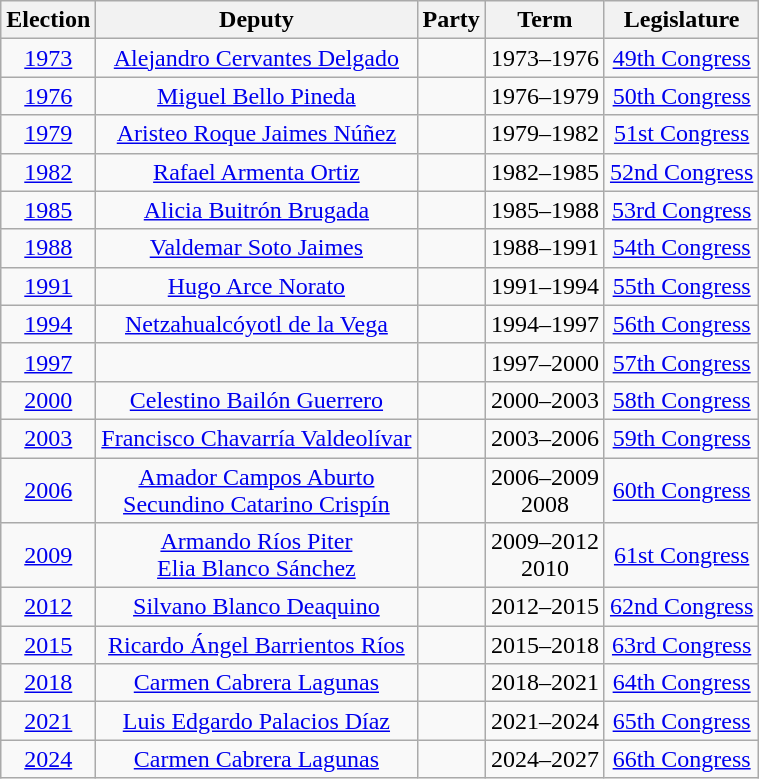<table class="wikitable sortable" style="text-align: center">
<tr>
<th>Election</th>
<th class="unsortable">Deputy</th>
<th class="unsortable">Party</th>
<th class="unsortable">Term</th>
<th class="unsortable">Legislature</th>
</tr>
<tr>
<td><a href='#'>1973</a></td>
<td><a href='#'>Alejandro Cervantes Delgado</a></td>
<td></td>
<td>1973–1976</td>
<td><a href='#'>49th Congress</a></td>
</tr>
<tr>
<td><a href='#'>1976</a></td>
<td><a href='#'>Miguel Bello Pineda</a></td>
<td></td>
<td>1976–1979</td>
<td><a href='#'>50th Congress</a></td>
</tr>
<tr>
<td><a href='#'>1979</a></td>
<td><a href='#'>Aristeo Roque Jaimes Núñez</a></td>
<td></td>
<td>1979–1982</td>
<td><a href='#'>51st Congress</a></td>
</tr>
<tr>
<td><a href='#'>1982</a></td>
<td><a href='#'>Rafael Armenta Ortiz</a></td>
<td></td>
<td>1982–1985</td>
<td><a href='#'>52nd Congress</a></td>
</tr>
<tr>
<td><a href='#'>1985</a></td>
<td><a href='#'>Alicia Buitrón Brugada</a></td>
<td></td>
<td>1985–1988</td>
<td><a href='#'>53rd Congress</a></td>
</tr>
<tr>
<td><a href='#'>1988</a></td>
<td><a href='#'>Valdemar Soto Jaimes</a></td>
<td></td>
<td>1988–1991</td>
<td><a href='#'>54th Congress</a></td>
</tr>
<tr>
<td><a href='#'>1991</a></td>
<td><a href='#'>Hugo Arce Norato</a></td>
<td></td>
<td>1991–1994</td>
<td><a href='#'>55th Congress</a></td>
</tr>
<tr>
<td><a href='#'>1994</a></td>
<td><a href='#'>Netzahualcóyotl de la Vega</a></td>
<td></td>
<td>1994–1997</td>
<td><a href='#'>56th Congress</a></td>
</tr>
<tr>
<td><a href='#'>1997</a></td>
<td></td>
<td></td>
<td>1997–2000</td>
<td><a href='#'>57th Congress</a></td>
</tr>
<tr>
<td><a href='#'>2000</a></td>
<td><a href='#'>Celestino Bailón Guerrero</a></td>
<td></td>
<td>2000–2003</td>
<td><a href='#'>58th Congress</a></td>
</tr>
<tr>
<td><a href='#'>2003</a></td>
<td><a href='#'>Francisco Chavarría Valdeolívar</a></td>
<td></td>
<td>2003–2006</td>
<td><a href='#'>59th Congress</a></td>
</tr>
<tr>
<td><a href='#'>2006</a></td>
<td><a href='#'>Amador Campos Aburto</a><br><a href='#'>Secundino Catarino Crispín</a></td>
<td></td>
<td>2006–2009<br>2008</td>
<td><a href='#'>60th Congress</a></td>
</tr>
<tr>
<td><a href='#'>2009</a></td>
<td><a href='#'>Armando Ríos Piter</a><br><a href='#'>Elia Blanco Sánchez</a></td>
<td></td>
<td>2009–2012<br>2010</td>
<td><a href='#'>61st Congress</a></td>
</tr>
<tr>
<td><a href='#'>2012</a></td>
<td><a href='#'>Silvano Blanco Deaquino</a></td>
<td></td>
<td>2012–2015</td>
<td><a href='#'>62nd Congress</a></td>
</tr>
<tr>
<td><a href='#'>2015</a></td>
<td><a href='#'>Ricardo Ángel Barrientos Ríos</a></td>
<td></td>
<td>2015–2018</td>
<td><a href='#'>63rd Congress</a></td>
</tr>
<tr>
<td><a href='#'>2018</a></td>
<td><a href='#'>Carmen Cabrera Lagunas</a></td>
<td></td>
<td>2018–2021</td>
<td><a href='#'>64th Congress</a></td>
</tr>
<tr>
<td><a href='#'>2021</a></td>
<td><a href='#'>Luis Edgardo Palacios Díaz</a></td>
<td></td>
<td>2021–2024</td>
<td><a href='#'>65th Congress</a></td>
</tr>
<tr>
<td><a href='#'>2024</a></td>
<td><a href='#'>Carmen Cabrera Lagunas</a></td>
<td></td>
<td>2024–2027</td>
<td><a href='#'>66th Congress</a></td>
</tr>
</table>
